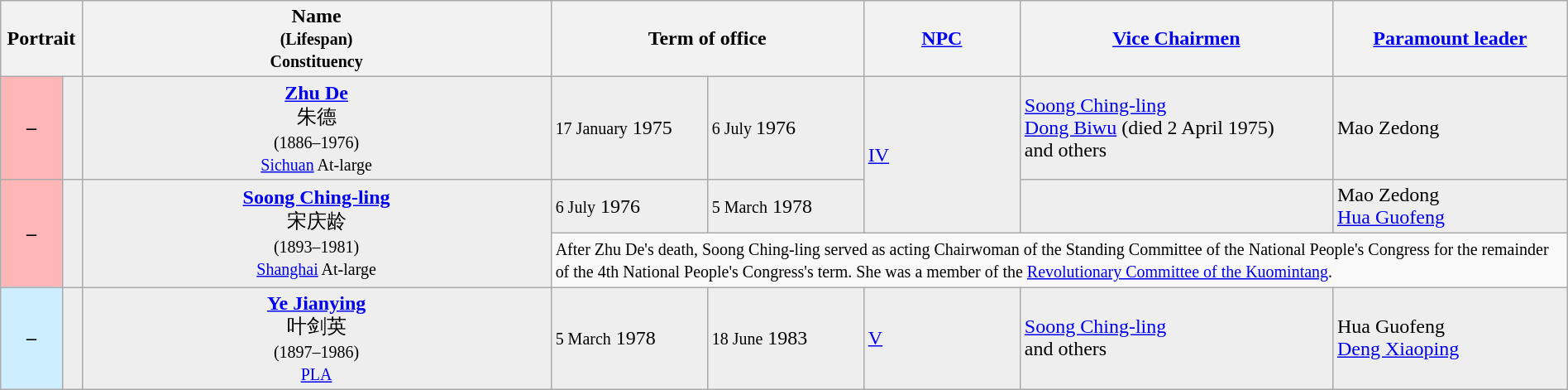<table class="wikitable" width=100%>
<tr>
<th colspan="2" width=5%>Portrait</th>
<th width=30% colspan="2">Name<br><small>(Lifespan)<br>Constituency</small></th>
<th colspan="2" width=30%>Term of office</th>
<th width=10%><a href='#'>NPC</a></th>
<th width=20%><a href='#'>Vice Chairmen</a></th>
<th width=20%><a href='#'>Paramount leader</a></th>
</tr>
<tr bgcolor=#EEEEEE>
<th style="background-color: #FFB6B6" width=20>–</th>
<td></td>
<td colspan="2" align="center"><strong><a href='#'>Zhu De</a></strong><br><span>朱德</span><small><br>(1886–1976)<br><a href='#'>Sichuan</a> At-large</small></td>
<td width=10%><small>17 January</small> 1975</td>
<td width=10%><small>6 July </small>1976</td>
<td rowspan="2"><a href='#'>IV</a></td>
<td><a href='#'>Soong Ching-ling</a><br><a href='#'>Dong Biwu</a> (died 2 April 1975)<br>and others</td>
<td>Mao Zedong</td>
</tr>
<tr bgcolor=#EEEEEE>
<th rowspan="2" style="background-color: #FFB6B6" width=20>–</th>
<td rowspan="2"></td>
<td rowspan="2" colspan="2" align="center"><strong><a href='#'>Soong Ching-ling</a></strong><br><span>宋庆龄</span><small><br>(1893–1981)<br><a href='#'>Shanghai</a> At-large</small></td>
<td width=10%><small>6 July</small> 1976</td>
<td width=10%><small>5 March</small> 1978</td>
<td></td>
<td>Mao Zedong<br><a href='#'>Hua Guofeng</a></td>
</tr>
<tr>
<td colspan="5"><small>After Zhu De's death, Soong Ching-ling served as acting Chairwoman of the Standing Committee of the National People's Congress for the remainder of the 4th National People's Congress's term. She was a member of the <a href='#'>Revolutionary Committee of the Kuomintang</a>.</small></td>
</tr>
<tr bgcolor=#EEEEEE>
<th style="background-color: #CCEEFF" width=20>–</th>
<td></td>
<td colspan="2" align="center"><strong><a href='#'>Ye Jianying</a></strong><br><span>叶剑英</span><small><br>(1897–1986)<br><a href='#'>PLA</a></small></td>
<td width=10%><small>5 March</small> 1978</td>
<td width=10%><small>18 June</small> 1983</td>
<td><a href='#'>V</a></td>
<td><a href='#'>Soong Ching-ling</a><br>and others</td>
<td>Hua Guofeng<br><a href='#'>Deng Xiaoping</a></td>
</tr>
</table>
